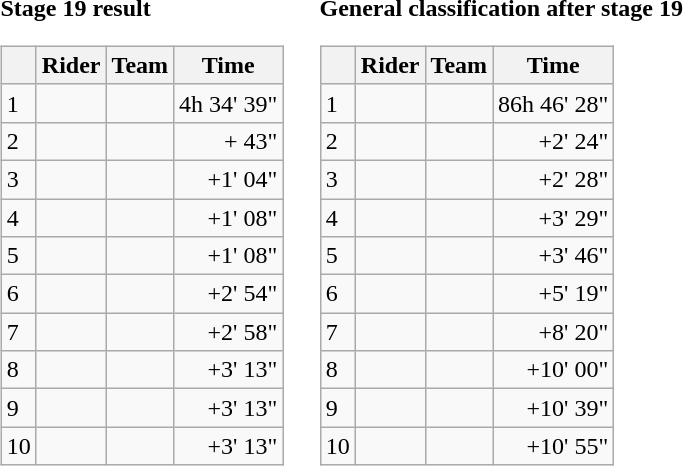<table>
<tr>
<td><strong>Stage 19 result</strong><br><table class="wikitable">
<tr>
<th></th>
<th>Rider</th>
<th>Team</th>
<th>Time</th>
</tr>
<tr>
<td>1</td>
<td></td>
<td></td>
<td align="right">4h 34' 39"</td>
</tr>
<tr>
<td>2</td>
<td></td>
<td></td>
<td align="right">+ 43"</td>
</tr>
<tr>
<td>3</td>
<td></td>
<td></td>
<td align="right">+1' 04"</td>
</tr>
<tr>
<td>4</td>
<td></td>
<td></td>
<td align="right">+1' 08"</td>
</tr>
<tr>
<td>5</td>
<td></td>
<td></td>
<td align="right">+1' 08"</td>
</tr>
<tr>
<td>6</td>
<td></td>
<td></td>
<td align="right">+2' 54"</td>
</tr>
<tr>
<td>7</td>
<td></td>
<td></td>
<td align="right">+2' 58"</td>
</tr>
<tr>
<td>8</td>
<td></td>
<td></td>
<td align="right">+3' 13"</td>
</tr>
<tr>
<td>9</td>
<td></td>
<td></td>
<td align="right">+3' 13"</td>
</tr>
<tr>
<td>10</td>
<td></td>
<td></td>
<td align="right">+3' 13"</td>
</tr>
</table>
</td>
<td></td>
<td><strong>General classification after stage 19</strong><br><table class="wikitable">
<tr>
<th></th>
<th>Rider</th>
<th>Team</th>
<th>Time</th>
</tr>
<tr>
<td>1</td>
<td> </td>
<td></td>
<td align="right">86h 46' 28"</td>
</tr>
<tr>
<td>2</td>
<td> </td>
<td></td>
<td align="right">+2' 24"</td>
</tr>
<tr>
<td>3</td>
<td></td>
<td></td>
<td align="right">+2' 28"</td>
</tr>
<tr>
<td>4</td>
<td></td>
<td></td>
<td align="right">+3' 29"</td>
</tr>
<tr>
<td>5</td>
<td></td>
<td></td>
<td align="right">+3' 46"</td>
</tr>
<tr>
<td>6</td>
<td></td>
<td></td>
<td align="right">+5' 19"</td>
</tr>
<tr>
<td>7</td>
<td></td>
<td></td>
<td align="right">+8' 20"</td>
</tr>
<tr>
<td>8</td>
<td></td>
<td></td>
<td align="right">+10' 00"</td>
</tr>
<tr>
<td>9</td>
<td></td>
<td></td>
<td align="right">+10' 39"</td>
</tr>
<tr>
<td>10</td>
<td></td>
<td></td>
<td align="right">+10' 55"</td>
</tr>
</table>
</td>
</tr>
</table>
